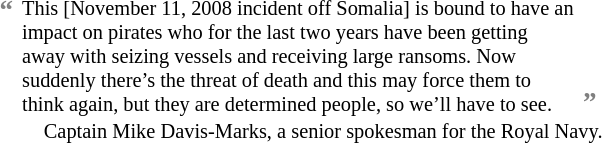<table class="toccolours" style="float: right; margin-left: 1em; margin-right: 0em; font-size: 85%; color:black; width:30em; max-width: 40%;" cellspacing="0">
<tr>
<td style="text-align: left; font-family:'Times New Roman',serif; font-weight:bold; padding:0px 5px; vertical-align: top; font-size: large; color: gray;">“</td>
<td>This [November 11, 2008 incident off Somalia] is bound to have an impact on pirates who for the last two years have been getting away with seizing vessels and receiving large ransoms. Now suddenly there’s the threat of death and this may force them to think again, but they are determined people, so we’ll have to see.</td>
<td style="text-align: left; font-family:'Times New Roman',serif; font-weight:bold; padding:0px 5px; vertical-align: bottom; font-size: large; color: gray">”</td>
</tr>
<tr>
<td colspan=3 style="text-align: right;">Captain Mike Davis-Marks, a senior spokesman for the Royal Navy.</td>
</tr>
</table>
